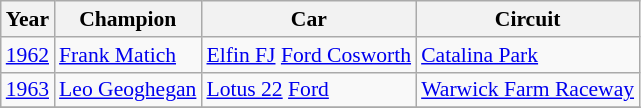<table class="wikitable" style="font-size:90%;">
<tr>
<th>Year</th>
<th>Champion</th>
<th>Car</th>
<th>Circuit</th>
</tr>
<tr>
<td><a href='#'>1962</a></td>
<td><a href='#'>Frank Matich</a></td>
<td><a href='#'>Elfin FJ</a> <a href='#'>Ford Cosworth</a></td>
<td><a href='#'>Catalina Park</a></td>
</tr>
<tr>
<td><a href='#'>1963</a></td>
<td><a href='#'>Leo Geoghegan</a></td>
<td><a href='#'>Lotus 22</a> <a href='#'>Ford</a></td>
<td><a href='#'>Warwick Farm Raceway</a></td>
</tr>
<tr>
</tr>
</table>
